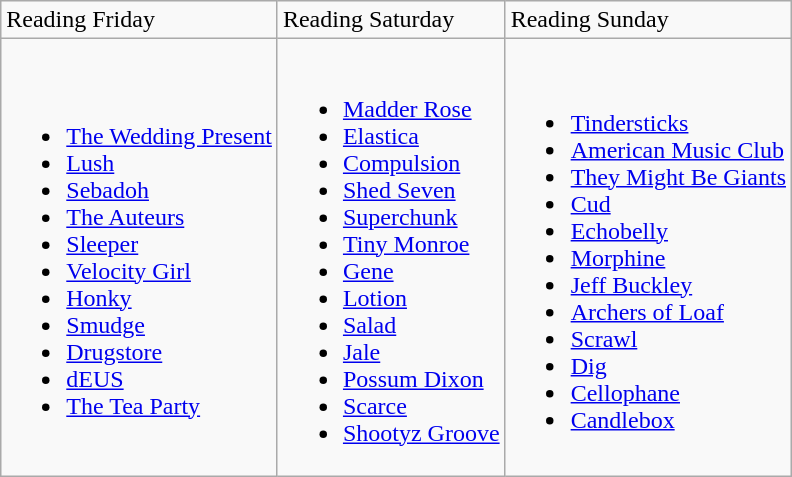<table class="wikitable">
<tr>
<td>Reading Friday</td>
<td>Reading Saturday</td>
<td>Reading Sunday</td>
</tr>
<tr>
<td><br><ul><li><a href='#'>The Wedding Present</a></li><li><a href='#'>Lush</a></li><li><a href='#'>Sebadoh</a></li><li><a href='#'>The Auteurs</a></li><li><a href='#'>Sleeper</a></li><li><a href='#'>Velocity Girl</a></li><li><a href='#'>Honky</a></li><li><a href='#'>Smudge</a></li><li><a href='#'>Drugstore</a></li><li><a href='#'>dEUS</a></li><li><a href='#'>The Tea Party</a></li></ul></td>
<td><br><ul><li><a href='#'>Madder Rose</a></li><li><a href='#'>Elastica</a></li><li><a href='#'>Compulsion</a></li><li><a href='#'>Shed Seven</a></li><li><a href='#'>Superchunk</a></li><li><a href='#'>Tiny Monroe</a></li><li><a href='#'>Gene</a></li><li><a href='#'>Lotion</a></li><li><a href='#'>Salad</a></li><li><a href='#'>Jale</a></li><li><a href='#'>Possum Dixon</a></li><li><a href='#'>Scarce</a></li><li><a href='#'>Shootyz Groove</a></li></ul></td>
<td><br><ul><li><a href='#'>Tindersticks</a></li><li><a href='#'>American Music Club</a></li><li><a href='#'>They Might Be Giants</a></li><li><a href='#'>Cud</a></li><li><a href='#'>Echobelly</a></li><li><a href='#'>Morphine</a></li><li><a href='#'>Jeff Buckley</a></li><li><a href='#'>Archers of Loaf</a></li><li><a href='#'>Scrawl</a></li><li><a href='#'>Dig</a></li><li><a href='#'>Cellophane</a></li><li><a href='#'>Candlebox</a></li></ul></td>
</tr>
</table>
